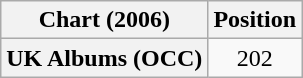<table class="wikitable sortable plainrowheaders" style="text-align:center;">
<tr>
<th scope="col">Chart (2006)</th>
<th scope="col">Position</th>
</tr>
<tr>
<th scope="row">UK Albums (OCC)</th>
<td>202</td>
</tr>
</table>
